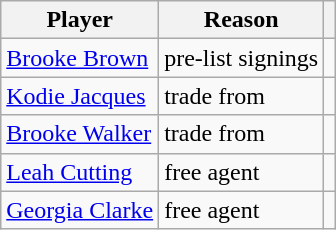<table class="wikitable">
<tr>
<th>Player</th>
<th>Reason</th>
<th></th>
</tr>
<tr>
<td><a href='#'>Brooke Brown</a></td>
<td>pre-list signings</td>
<td></td>
</tr>
<tr>
<td><a href='#'>Kodie Jacques</a></td>
<td>trade from </td>
<td></td>
</tr>
<tr>
<td><a href='#'>Brooke Walker</a></td>
<td>trade from </td>
<td></td>
</tr>
<tr>
<td><a href='#'>Leah Cutting</a></td>
<td>free agent</td>
<td></td>
</tr>
<tr>
<td><a href='#'>Georgia Clarke</a></td>
<td>free agent</td>
<td></td>
</tr>
</table>
